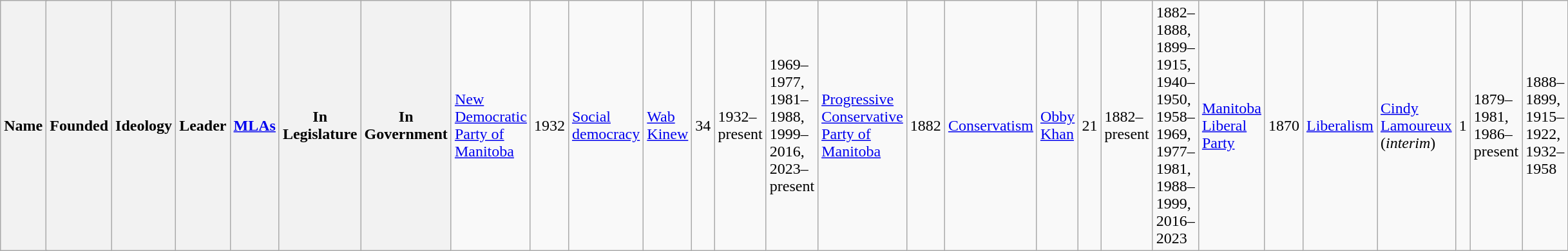<table class="wikitable">
<tr>
<th colspan=2>Name</th>
<th>Founded</th>
<th>Ideology</th>
<th>Leader</th>
<th><a href='#'>MLAs</a></th>
<th>In Legislature</th>
<th>In Government<br></th>
<td><a href='#'>New Democratic Party of Manitoba</a></td>
<td>1932</td>
<td><a href='#'>Social democracy</a></td>
<td><a href='#'>Wab Kinew</a></td>
<td align="right">34</td>
<td>1932–present</td>
<td>1969–1977, 1981–1988, 1999–2016, 2023–present<br></td>
<td><a href='#'>Progressive Conservative Party of Manitoba</a></td>
<td>1882</td>
<td><a href='#'>Conservatism</a></td>
<td><a href='#'>Obby Khan</a></td>
<td align="right">21</td>
<td>1882–present</td>
<td>1882–1888, 1899–1915, 1940–1950, 1958–1969, 1977–1981, 1988–1999, 2016–2023<br></td>
<td><a href='#'>Manitoba Liberal Party</a></td>
<td>1870</td>
<td><a href='#'>Liberalism</a></td>
<td><a href='#'>Cindy Lamoureux</a> (<em>interim</em>)</td>
<td align="right">1</td>
<td>1879–1981, 1986–present</td>
<td>1888–1899, 1915–1922, 1932–1958</td>
</tr>
</table>
